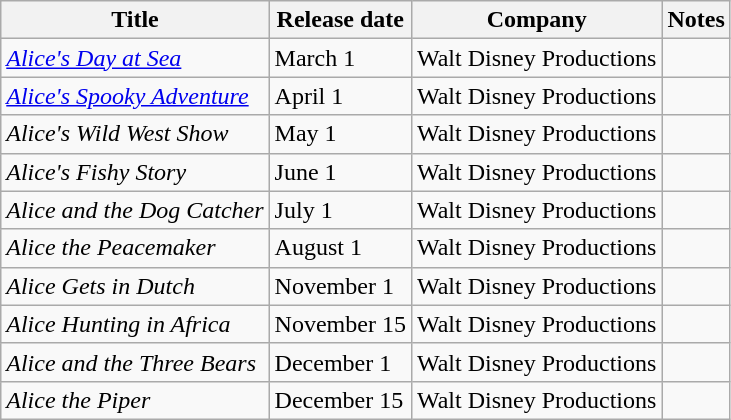<table class="wikitable">
<tr>
<th>Title</th>
<th>Release date</th>
<th>Company</th>
<th>Notes</th>
</tr>
<tr>
<td><em><a href='#'>Alice's Day at Sea</a></em></td>
<td>March 1</td>
<td>Walt Disney Productions</td>
<td></td>
</tr>
<tr>
<td><em><a href='#'>Alice's Spooky Adventure</a></em></td>
<td>April 1</td>
<td>Walt Disney Productions</td>
<td></td>
</tr>
<tr>
<td><em>Alice's Wild West Show</em></td>
<td>May 1</td>
<td>Walt Disney Productions</td>
<td></td>
</tr>
<tr>
<td><em>Alice's Fishy Story</em></td>
<td>June 1</td>
<td>Walt Disney Productions</td>
<td></td>
</tr>
<tr>
<td><em>Alice and the Dog Catcher</em></td>
<td>July 1</td>
<td>Walt Disney Productions</td>
<td></td>
</tr>
<tr>
<td><em>Alice the Peacemaker</em></td>
<td>August 1</td>
<td>Walt Disney Productions</td>
<td></td>
</tr>
<tr>
<td><em>Alice Gets in Dutch</em></td>
<td>November 1</td>
<td>Walt Disney Productions</td>
<td></td>
</tr>
<tr>
<td><em>Alice Hunting in Africa</em></td>
<td>November 15</td>
<td>Walt Disney Productions</td>
<td></td>
</tr>
<tr>
<td><em>Alice and the Three Bears</em></td>
<td>December 1</td>
<td>Walt Disney Productions</td>
<td></td>
</tr>
<tr>
<td><em>Alice the Piper</em></td>
<td>December 15</td>
<td>Walt Disney Productions</td>
<td></td>
</tr>
</table>
